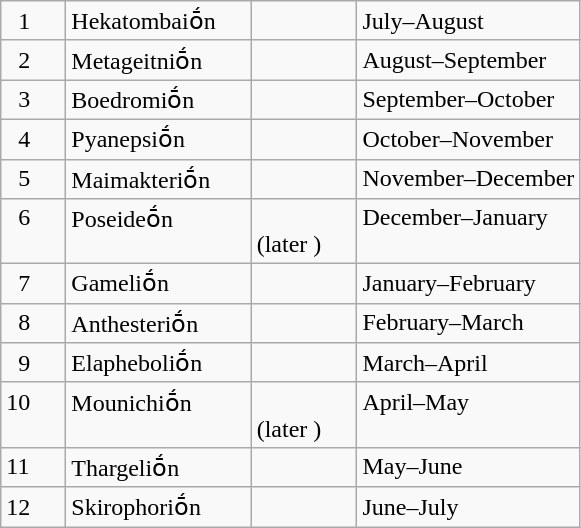<table class="wikitable">
<tr>
<td>  1</td>
<td>Hekatombaiṓn  </td>
<td></td>
<td>July–August</td>
</tr>
<tr>
<td>  2</td>
<td>Metageitniṓn</td>
<td></td>
<td>August–September</td>
</tr>
<tr>
<td>  3</td>
<td>Boedromiṓn</td>
<td></td>
<td>September–October</td>
</tr>
<tr>
<td>  4</td>
<td>Pyanepsiṓn</td>
<td></td>
<td>October–November</td>
</tr>
<tr>
<td>  5</td>
<td>Maimakteriṓn</td>
<td></td>
<td>November–December</td>
</tr>
<tr style="vertical-align:top;">
<td>  6</td>
<td>Poseideṓn</td>
<td><br>(later )  </td>
<td>December–January</td>
</tr>
<tr>
<td>  7</td>
<td>Gameliṓn</td>
<td></td>
<td>January–February</td>
</tr>
<tr>
<td>  8  </td>
<td>Anthesteriṓn  </td>
<td>  </td>
<td>February–March</td>
</tr>
<tr>
<td>  9</td>
<td>Elapheboliṓn</td>
<td></td>
<td>March–April</td>
</tr>
<tr style="vertical-align:top;">
<td>10</td>
<td>Mounichiṓn</td>
<td><br>(later )</td>
<td>April–May</td>
</tr>
<tr>
<td>11</td>
<td>Thargeliṓn</td>
<td></td>
<td>May–June</td>
</tr>
<tr>
<td>12</td>
<td>Skirophoriṓn</td>
<td></td>
<td>June–July</td>
</tr>
</table>
